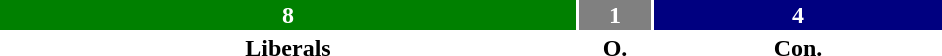<table style="width:50%; text-align:center;">
<tr style="color:white;">
<td style="background:green; width:61.54%;"><strong>8</strong></td>
<td style="background:gray; width:7.69%;"><strong>1</strong></td>
<td style="background:navy; width:30.77%;"><strong>4</strong></td>
</tr>
<tr>
<td><span><strong>Liberals</strong></span></td>
<td><span><strong>O.</strong></span></td>
<td><span><strong>Con.</strong></span></td>
</tr>
</table>
